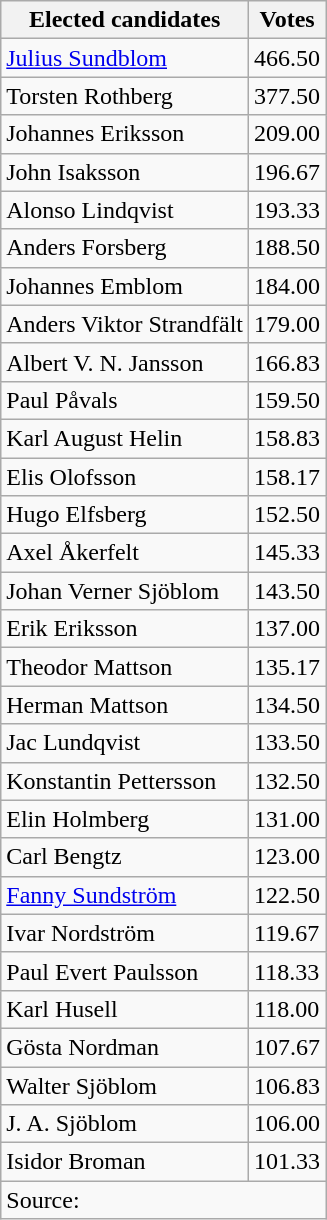<table class="wikitable">
<tr>
<th>Elected candidates</th>
<th>Votes</th>
</tr>
<tr>
<td><a href='#'>Julius Sundblom</a></td>
<td>466.50</td>
</tr>
<tr>
<td>Torsten Rothberg</td>
<td>377.50</td>
</tr>
<tr>
<td>Johannes Eriksson</td>
<td>209.00</td>
</tr>
<tr>
<td>John Isaksson</td>
<td>196.67</td>
</tr>
<tr>
<td>Alonso Lindqvist</td>
<td>193.33</td>
</tr>
<tr>
<td>Anders Forsberg</td>
<td>188.50</td>
</tr>
<tr>
<td>Johannes Emblom</td>
<td>184.00</td>
</tr>
<tr>
<td>Anders Viktor Strandfält</td>
<td>179.00</td>
</tr>
<tr>
<td>Albert V. N. Jansson</td>
<td>166.83</td>
</tr>
<tr>
<td>Paul Påvals</td>
<td>159.50</td>
</tr>
<tr>
<td>Karl August Helin</td>
<td>158.83</td>
</tr>
<tr>
<td>Elis Olofsson</td>
<td>158.17</td>
</tr>
<tr>
<td>Hugo Elfsberg</td>
<td>152.50</td>
</tr>
<tr>
<td>Axel Åkerfelt</td>
<td>145.33</td>
</tr>
<tr>
<td>Johan Verner Sjöblom</td>
<td>143.50</td>
</tr>
<tr>
<td>Erik Eriksson</td>
<td>137.00</td>
</tr>
<tr>
<td>Theodor Mattson</td>
<td>135.17</td>
</tr>
<tr>
<td>Herman Mattson</td>
<td>134.50</td>
</tr>
<tr>
<td>Jac Lundqvist</td>
<td>133.50</td>
</tr>
<tr>
<td>Konstantin Pettersson</td>
<td>132.50</td>
</tr>
<tr>
<td>Elin Holmberg</td>
<td>131.00</td>
</tr>
<tr>
<td>Carl Bengtz</td>
<td>123.00</td>
</tr>
<tr>
<td><a href='#'>Fanny Sundström</a></td>
<td>122.50</td>
</tr>
<tr>
<td>Ivar Nordström</td>
<td>119.67</td>
</tr>
<tr>
<td>Paul Evert Paulsson</td>
<td>118.33</td>
</tr>
<tr>
<td>Karl Husell</td>
<td>118.00</td>
</tr>
<tr>
<td>Gösta Nordman</td>
<td>107.67</td>
</tr>
<tr>
<td>Walter Sjöblom</td>
<td>106.83</td>
</tr>
<tr>
<td>J. A. Sjöblom</td>
<td>106.00</td>
</tr>
<tr>
<td>Isidor Broman</td>
<td>101.33</td>
</tr>
<tr>
<td colspan="2">Source:</td>
</tr>
</table>
